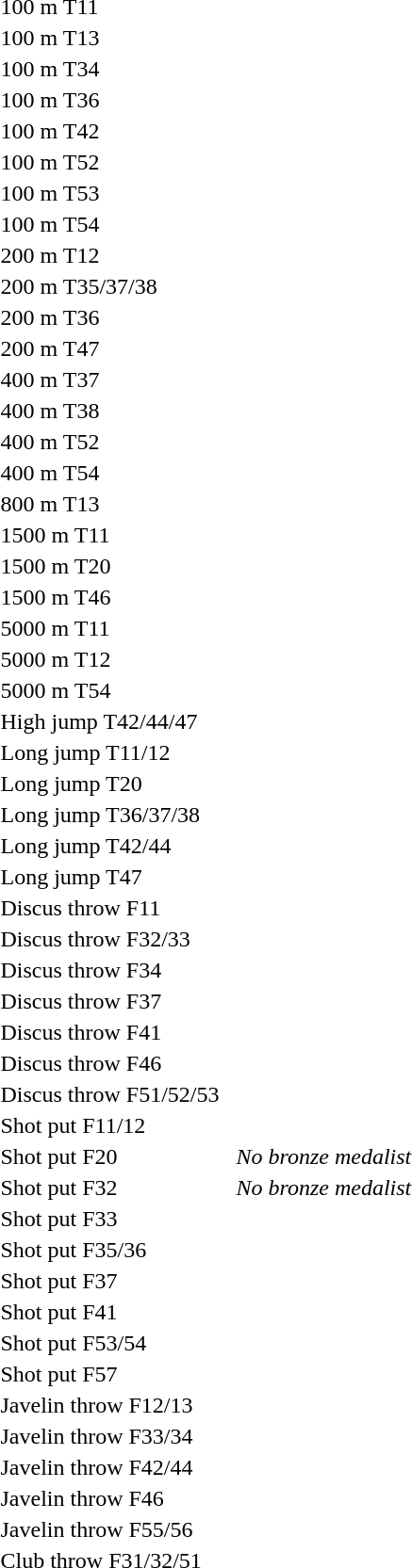<table>
<tr>
<td>100 m T11</td>
<td></td>
<td></td>
<td></td>
</tr>
<tr>
<td>100 m T13</td>
<td></td>
<td></td>
<td></td>
</tr>
<tr>
<td>100 m T34</td>
<td></td>
<td></td>
<td></td>
</tr>
<tr>
<td>100 m T36</td>
<td></td>
<td></td>
<td></td>
</tr>
<tr>
<td>100 m T42</td>
<td></td>
<td></td>
<td></td>
</tr>
<tr>
<td>100 m T52</td>
<td></td>
<td></td>
<td></td>
</tr>
<tr>
<td>100 m T53</td>
<td></td>
<td></td>
<td></td>
</tr>
<tr>
<td>100 m T54</td>
<td></td>
<td></td>
<td></td>
</tr>
<tr>
<td>200 m T12</td>
<td></td>
<td></td>
<td></td>
</tr>
<tr>
<td>200 m T35/37/38</td>
<td></td>
<td></td>
<td></td>
</tr>
<tr>
<td>200 m T36</td>
<td></td>
<td></td>
<td></td>
</tr>
<tr>
<td>200 m T47</td>
<td></td>
<td></td>
<td></td>
</tr>
<tr>
<td>400 m T37</td>
<td></td>
<td></td>
<td></td>
</tr>
<tr>
<td>400 m T38</td>
<td></td>
<td></td>
<td></td>
</tr>
<tr>
<td>400 m T52</td>
<td></td>
<td></td>
<td></td>
</tr>
<tr>
<td>400 m T54</td>
<td></td>
<td></td>
<td></td>
</tr>
<tr>
<td>800 m T13</td>
<td></td>
<td></td>
<td></td>
</tr>
<tr>
<td>1500 m T11</td>
<td></td>
<td></td>
<td></td>
</tr>
<tr>
<td>1500 m T20</td>
<td></td>
<td></td>
<td></td>
</tr>
<tr>
<td>1500 m T46</td>
<td></td>
<td></td>
<td></td>
</tr>
<tr>
<td>5000 m T11</td>
<td></td>
<td></td>
<td></td>
</tr>
<tr>
<td>5000 m T12</td>
<td></td>
<td></td>
<td></td>
</tr>
<tr>
<td>5000 m T54</td>
<td></td>
<td></td>
<td></td>
</tr>
<tr>
<td>High jump T42/44/47</td>
<td></td>
<td></td>
<td></td>
</tr>
<tr>
<td>Long jump T11/12</td>
<td></td>
<td></td>
<td></td>
</tr>
<tr>
<td>Long jump T20</td>
<td></td>
<td></td>
<td></td>
</tr>
<tr>
<td>Long jump T36/37/38</td>
<td></td>
<td></td>
<td></td>
</tr>
<tr>
<td>Long jump T42/44</td>
<td></td>
<td></td>
<td></td>
</tr>
<tr>
<td>Long jump T47</td>
<td></td>
<td></td>
<td></td>
</tr>
<tr>
<td>Discus throw F11</td>
<td></td>
<td></td>
<td></td>
</tr>
<tr>
<td>Discus throw F32/33</td>
<td></td>
<td></td>
<td></td>
</tr>
<tr>
<td>Discus throw F34</td>
<td></td>
<td></td>
<td></td>
</tr>
<tr>
<td>Discus throw F37</td>
<td></td>
<td></td>
<td></td>
</tr>
<tr>
<td>Discus throw F41</td>
<td></td>
<td></td>
<td></td>
</tr>
<tr>
<td>Discus throw F46</td>
<td></td>
<td></td>
<td></td>
</tr>
<tr>
<td>Discus throw F51/52/53</td>
<td></td>
<td></td>
<td></td>
</tr>
<tr>
<td>Shot put F11/12</td>
<td></td>
<td></td>
<td></td>
</tr>
<tr>
<td>Shot put F20</td>
<td></td>
<td></td>
<td><em>No bronze medalist</em></td>
</tr>
<tr>
<td>Shot put F32</td>
<td></td>
<td></td>
<td><em>No bronze medalist</em></td>
</tr>
<tr>
<td>Shot put F33</td>
<td></td>
<td></td>
<td></td>
</tr>
<tr>
<td>Shot put F35/36</td>
<td></td>
<td></td>
<td></td>
</tr>
<tr>
<td>Shot put F37</td>
<td></td>
<td></td>
<td></td>
</tr>
<tr>
<td>Shot put F41</td>
<td></td>
<td></td>
<td></td>
</tr>
<tr>
<td>Shot put F53/54</td>
<td></td>
<td></td>
<td></td>
</tr>
<tr>
<td>Shot put F57</td>
<td></td>
<td></td>
<td></td>
</tr>
<tr>
<td>Javelin throw F12/13</td>
<td></td>
<td></td>
<td></td>
</tr>
<tr>
<td>Javelin throw F33/34</td>
<td></td>
<td></td>
<td></td>
</tr>
<tr>
<td>Javelin throw F42/44</td>
<td></td>
<td></td>
<td></td>
</tr>
<tr>
<td>Javelin throw F46</td>
<td></td>
<td></td>
<td></td>
</tr>
<tr>
<td>Javelin throw F55/56</td>
<td></td>
<td></td>
<td></td>
</tr>
<tr>
<td>Club throw F31/32/51</td>
<td></td>
<td></td>
<td></td>
</tr>
</table>
